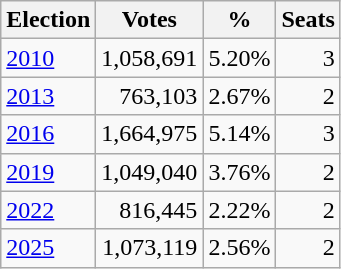<table class=wikitable style="text-align:right">
<tr>
<th>Election</th>
<th>Votes</th>
<th>%</th>
<th>Seats</th>
</tr>
<tr>
<td align=left><a href='#'>2010</a></td>
<td>1,058,691</td>
<td>5.20%</td>
<td>3</td>
</tr>
<tr>
<td align=left><a href='#'>2013</a></td>
<td>763,103</td>
<td>2.67%</td>
<td>2</td>
</tr>
<tr>
<td align=left><a href='#'>2016</a></td>
<td>1,664,975</td>
<td>5.14%</td>
<td>3</td>
</tr>
<tr>
<td align=left><a href='#'>2019</a></td>
<td>1,049,040</td>
<td>3.76%</td>
<td>2</td>
</tr>
<tr>
<td align=left><a href='#'>2022</a></td>
<td>816,445</td>
<td>2.22%</td>
<td>2</td>
</tr>
<tr>
<td align=left><a href='#'>2025</a></td>
<td>1,073,119</td>
<td>2.56%</td>
<td>2</td>
</tr>
</table>
